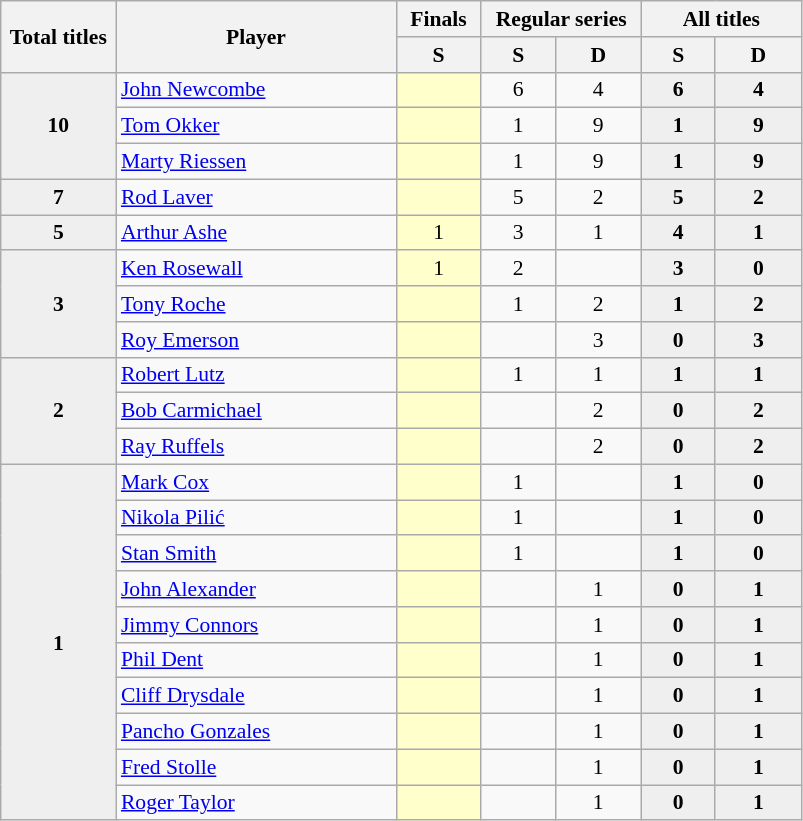<table class="wikitable" style="font-size:90%;">
<tr>
<th width=70 rowspan=2>Total titles</th>
<th width=180 rowspan=2>Player</th>
<th width=50 colspan="1">Finals</th>
<th width=100 colspan="2">Regular series</th>
<th width=100 colspan="2">All titles</th>
</tr>
<tr align=center>
<th>S</th>
<th>S</th>
<th>D</th>
<th>S</th>
<th>D</th>
</tr>
<tr align=center>
<td rowspan=3 bgcolor=#efefef><strong>10</strong></td>
<td align=left> <a href='#'>John Newcombe</a></td>
<td bgcolor="#ffffcc"></td>
<td>6</td>
<td>4</td>
<td bgcolor=#efefef><strong>6</strong></td>
<td bgcolor=#efefef><strong>4</strong></td>
</tr>
<tr align=center>
<td align=left> <a href='#'>Tom Okker</a></td>
<td bgcolor="#ffffcc"></td>
<td>1</td>
<td>9</td>
<td bgcolor=#efefef><strong>1</strong></td>
<td bgcolor=#efefef><strong>9</strong></td>
</tr>
<tr align=center>
<td align=left> <a href='#'>Marty Riessen</a></td>
<td bgcolor="#ffffcc"></td>
<td>1</td>
<td>9</td>
<td bgcolor=#efefef><strong>1</strong></td>
<td bgcolor=#efefef><strong>9</strong></td>
</tr>
<tr align=center>
<td rowspan=1 bgcolor=#efefef><strong>7</strong></td>
<td align=left> <a href='#'>Rod Laver</a></td>
<td bgcolor="#ffffcc"></td>
<td>5</td>
<td>2</td>
<td bgcolor=#efefef><strong>5</strong></td>
<td bgcolor=#efefef><strong>2</strong></td>
</tr>
<tr align=center>
<td rowspan=1 bgcolor=#efefef><strong>5</strong></td>
<td align=left> <a href='#'>Arthur Ashe</a></td>
<td bgcolor="#ffffcc">1</td>
<td>3</td>
<td>1</td>
<td bgcolor=#efefef><strong>4</strong></td>
<td bgcolor=#efefef><strong>1</strong></td>
</tr>
<tr align=center>
<td rowspan=3 bgcolor=#efefef><strong>3</strong></td>
<td align=left> <a href='#'>Ken Rosewall</a></td>
<td bgcolor="#ffffcc">1</td>
<td>2</td>
<td></td>
<td bgcolor=#efefef><strong>3</strong></td>
<td bgcolor=#efefef><strong>0</strong></td>
</tr>
<tr align=center>
<td align=left> <a href='#'>Tony Roche</a></td>
<td bgcolor="#ffffcc"></td>
<td>1</td>
<td>2</td>
<td bgcolor=#efefef><strong>1</strong></td>
<td bgcolor=#efefef><strong>2</strong></td>
</tr>
<tr align=center>
<td align=left> <a href='#'>Roy Emerson</a></td>
<td bgcolor="#ffffcc"></td>
<td></td>
<td>3</td>
<td bgcolor=#efefef><strong>0</strong></td>
<td bgcolor=#efefef><strong>3</strong></td>
</tr>
<tr align=center>
<td rowspan=3 bgcolor=#efefef><strong>2</strong></td>
<td align=left> <a href='#'>Robert Lutz</a></td>
<td bgcolor="#ffffcc"></td>
<td>1</td>
<td>1</td>
<td bgcolor=#efefef><strong>1</strong></td>
<td bgcolor=#efefef><strong>1</strong></td>
</tr>
<tr align=center>
<td align=left> <a href='#'>Bob Carmichael</a></td>
<td bgcolor="#ffffcc"></td>
<td></td>
<td>2</td>
<td bgcolor=#efefef><strong>0</strong></td>
<td bgcolor=#efefef><strong>2</strong></td>
</tr>
<tr align=center>
<td align=left> <a href='#'>Ray Ruffels</a></td>
<td bgcolor="#ffffcc"></td>
<td></td>
<td>2</td>
<td bgcolor=#efefef><strong>0</strong></td>
<td bgcolor=#efefef><strong>2</strong></td>
</tr>
<tr align=center>
<td rowspan=10 bgcolor=#efefef><strong>1</strong></td>
<td align=left> <a href='#'>Mark Cox</a></td>
<td bgcolor="#ffffcc"></td>
<td>1</td>
<td></td>
<td bgcolor=#efefef><strong>1</strong></td>
<td bgcolor=#efefef><strong>0</strong></td>
</tr>
<tr align=center>
<td align=left> <a href='#'>Nikola Pilić</a></td>
<td bgcolor="#ffffcc"></td>
<td>1</td>
<td></td>
<td bgcolor=#efefef><strong>1</strong></td>
<td bgcolor=#efefef><strong>0</strong></td>
</tr>
<tr align=center>
<td align=left> <a href='#'>Stan Smith</a></td>
<td bgcolor="#ffffcc"></td>
<td>1</td>
<td></td>
<td bgcolor=#efefef><strong>1</strong></td>
<td bgcolor=#efefef><strong>0</strong></td>
</tr>
<tr align=center>
<td align=left> <a href='#'>John Alexander</a></td>
<td bgcolor="#ffffcc"></td>
<td></td>
<td>1</td>
<td bgcolor=#efefef><strong>0</strong></td>
<td bgcolor=#efefef><strong>1</strong></td>
</tr>
<tr align=center>
<td align=left> <a href='#'>Jimmy Connors</a></td>
<td bgcolor="#ffffcc"></td>
<td></td>
<td>1</td>
<td bgcolor=#efefef><strong>0</strong></td>
<td bgcolor=#efefef><strong>1</strong></td>
</tr>
<tr align=center>
<td align=left> <a href='#'>Phil Dent</a></td>
<td bgcolor="#ffffcc"></td>
<td></td>
<td>1</td>
<td bgcolor=#efefef><strong>0</strong></td>
<td bgcolor=#efefef><strong>1</strong></td>
</tr>
<tr align=center>
<td align=left> <a href='#'>Cliff Drysdale</a></td>
<td bgcolor="#ffffcc"></td>
<td></td>
<td>1</td>
<td bgcolor=#efefef><strong>0</strong></td>
<td bgcolor=#efefef><strong>1</strong></td>
</tr>
<tr align=center>
<td align=left> <a href='#'>Pancho Gonzales</a></td>
<td bgcolor="#ffffcc"></td>
<td></td>
<td>1</td>
<td bgcolor=#efefef><strong>0</strong></td>
<td bgcolor=#efefef><strong>1</strong></td>
</tr>
<tr align=center>
<td align=left> <a href='#'>Fred Stolle</a></td>
<td bgcolor="#ffffcc"></td>
<td></td>
<td>1</td>
<td bgcolor=#efefef><strong>0</strong></td>
<td bgcolor=#efefef><strong>1</strong></td>
</tr>
<tr align=center>
<td align=left> <a href='#'>Roger Taylor</a></td>
<td bgcolor="#ffffcc"></td>
<td></td>
<td>1</td>
<td bgcolor=#efefef><strong>0</strong></td>
<td bgcolor=#efefef><strong>1</strong></td>
</tr>
</table>
